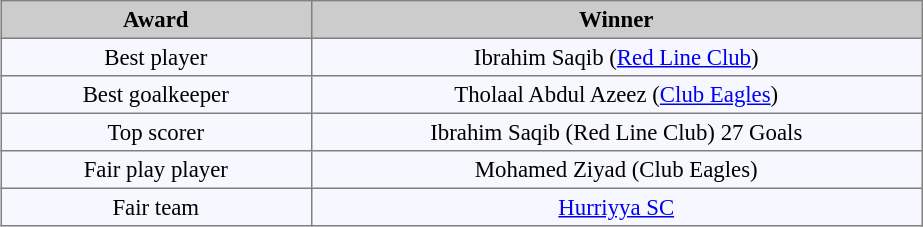<table bgcolor="#f7f8ff" align="center" cellpadding="3" cellspacing="0" border="1" style="font-size: 95%; border: gray solid 1px; border-collapse: collapse;">
<tr bgcolor="#CCCCCC" align="center">
<td width="200"><strong>Award</strong></td>
<td width="400"><strong>Winner</strong></td>
</tr>
<tr align=center>
<td>Best player</td>
<td>Ibrahim Saqib (<a href='#'>Red Line Club</a>)</td>
</tr>
<tr align=center>
<td>Best goalkeeper</td>
<td>Tholaal Abdul Azeez (<a href='#'>Club Eagles</a>)</td>
</tr>
<tr align=center>
<td>Top scorer</td>
<td>Ibrahim Saqib (Red Line Club) 27 Goals</td>
</tr>
<tr align=center>
<td>Fair play player</td>
<td>Mohamed Ziyad (Club Eagles)</td>
</tr>
<tr align=center>
<td>Fair team</td>
<td><a href='#'>Hurriyya SC</a></td>
</tr>
</table>
